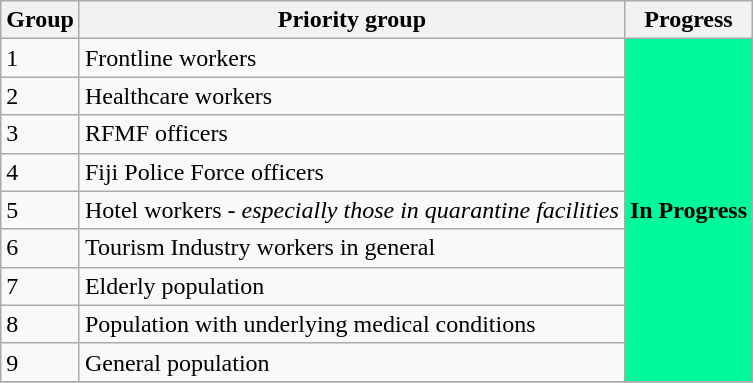<table class="wikitable">
<tr>
<th>Group</th>
<th>Priority group</th>
<th>Progress</th>
</tr>
<tr>
<td>1</td>
<td>Frontline workers</td>
<td rowspan="9" style="background-color:#00fa9a;"><strong>In Progress</strong></td>
</tr>
<tr>
<td>2</td>
<td>Healthcare workers</td>
</tr>
<tr>
<td>3</td>
<td>RFMF officers</td>
</tr>
<tr>
<td>4</td>
<td>Fiji Police Force officers</td>
</tr>
<tr>
<td>5</td>
<td>Hotel workers - <em>especially those in quarantine facilities</em></td>
</tr>
<tr>
<td>6</td>
<td>Tourism Industry workers in general</td>
</tr>
<tr>
<td>7</td>
<td>Elderly population</td>
</tr>
<tr>
<td>8</td>
<td>Population with underlying medical conditions</td>
</tr>
<tr>
<td>9</td>
<td>General population</td>
</tr>
<tr>
</tr>
</table>
